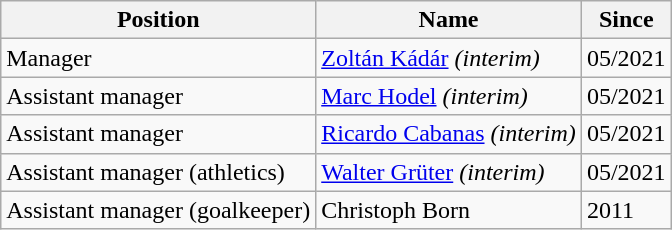<table class= wikitable>
<tr>
<th>Position</th>
<th>Name</th>
<th>Since</th>
</tr>
<tr>
<td>Manager</td>
<td> <a href='#'>Zoltán Kádár</a> <em>(interim)</em></td>
<td>05/2021</td>
</tr>
<tr>
<td>Assistant manager</td>
<td> <a href='#'>Marc Hodel</a> <em>(interim)</em></td>
<td>05/2021</td>
</tr>
<tr>
<td>Assistant manager</td>
<td> <a href='#'>Ricardo Cabanas</a> <em>(interim)</em></td>
<td>05/2021</td>
</tr>
<tr>
<td>Assistant manager (athletics)</td>
<td> <a href='#'>Walter Grüter</a> <em>(interim)</em></td>
<td>05/2021</td>
</tr>
<tr>
<td>Assistant manager (goalkeeper)</td>
<td> Christoph Born</td>
<td>2011</td>
</tr>
</table>
